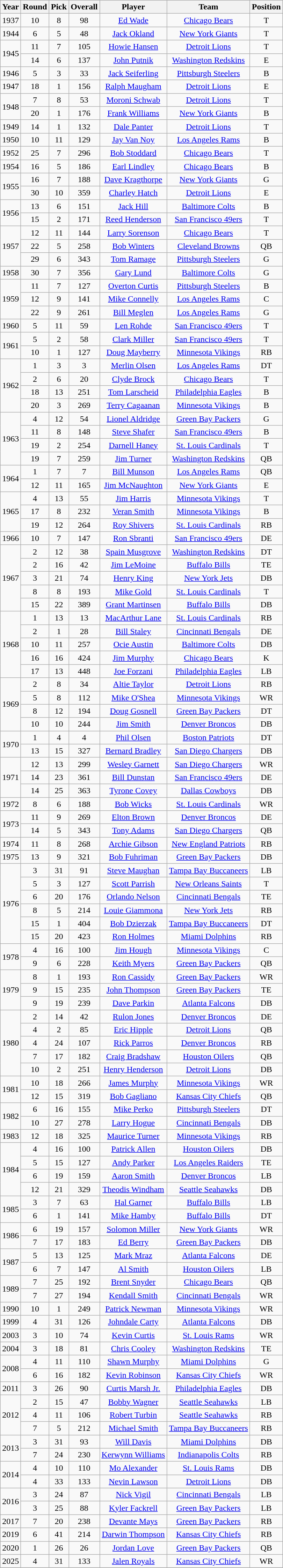<table class="wikitable sortable" style="text-align: center;">
<tr>
<th>Year</th>
<th>Round</th>
<th>Pick</th>
<th>Overall</th>
<th>Player</th>
<th>Team</th>
<th>Position</th>
</tr>
<tr>
<td>1937</td>
<td>10</td>
<td>8</td>
<td>98</td>
<td><a href='#'>Ed Wade</a></td>
<td><a href='#'>Chicago Bears</a></td>
<td>T</td>
</tr>
<tr>
<td>1944</td>
<td>6</td>
<td>5</td>
<td>48</td>
<td><a href='#'>Jack Okland</a></td>
<td><a href='#'>New York Giants</a></td>
<td>T</td>
</tr>
<tr>
<td rowspan="2">1945</td>
<td>11</td>
<td>7</td>
<td>105</td>
<td><a href='#'>Howie Hansen</a></td>
<td><a href='#'>Detroit Lions</a></td>
<td>T</td>
</tr>
<tr>
<td>14</td>
<td>6</td>
<td>137</td>
<td><a href='#'>John Putnik</a></td>
<td><a href='#'>Washington Redskins</a></td>
<td>E</td>
</tr>
<tr>
<td>1946</td>
<td>5</td>
<td>3</td>
<td>33</td>
<td><a href='#'>Jack Seiferling</a></td>
<td><a href='#'>Pittsburgh Steelers</a></td>
<td>B</td>
</tr>
<tr>
<td>1947</td>
<td>18</td>
<td>1</td>
<td>156</td>
<td><a href='#'>Ralph Maugham</a></td>
<td><a href='#'>Detroit Lions</a></td>
<td>E</td>
</tr>
<tr>
<td rowspan="2">1948</td>
<td>7</td>
<td>8</td>
<td>53</td>
<td><a href='#'>Moroni Schwab</a></td>
<td><a href='#'>Detroit Lions</a></td>
<td>T</td>
</tr>
<tr>
<td>20</td>
<td>1</td>
<td>176</td>
<td><a href='#'>Frank Williams</a></td>
<td><a href='#'>New York Giants</a></td>
<td>B</td>
</tr>
<tr>
<td>1949</td>
<td>14</td>
<td>1</td>
<td>132</td>
<td><a href='#'>Dale Panter</a></td>
<td><a href='#'>Detroit Lions</a></td>
<td>T</td>
</tr>
<tr>
<td>1950</td>
<td>10</td>
<td>11</td>
<td>129</td>
<td><a href='#'>Jay Van Noy</a></td>
<td><a href='#'>Los Angeles Rams</a></td>
<td>B</td>
</tr>
<tr>
<td>1952</td>
<td>25</td>
<td>7</td>
<td>296</td>
<td><a href='#'>Bob Stoddard</a></td>
<td><a href='#'>Chicago Bears</a></td>
<td>T</td>
</tr>
<tr>
<td>1954</td>
<td>16</td>
<td>5</td>
<td>186</td>
<td><a href='#'>Earl Lindley</a></td>
<td><a href='#'>Chicago Bears</a></td>
<td>B</td>
</tr>
<tr>
<td rowspan="2">1955</td>
<td>16</td>
<td>7</td>
<td>188</td>
<td><a href='#'>Dave Kragthorpe</a></td>
<td><a href='#'>New York Giants</a></td>
<td>G</td>
</tr>
<tr>
<td>30</td>
<td>10</td>
<td>359</td>
<td><a href='#'>Charley Hatch</a></td>
<td><a href='#'>Detroit Lions</a></td>
<td>E</td>
</tr>
<tr>
<td rowspan="2">1956</td>
<td>13</td>
<td>6</td>
<td>151</td>
<td><a href='#'>Jack Hill</a></td>
<td><a href='#'>Baltimore Colts</a></td>
<td>B</td>
</tr>
<tr>
<td>15</td>
<td>2</td>
<td>171</td>
<td><a href='#'>Reed Henderson</a></td>
<td><a href='#'>San Francisco 49ers</a></td>
<td>T</td>
</tr>
<tr>
<td rowspan="3">1957</td>
<td>12</td>
<td>11</td>
<td>144</td>
<td><a href='#'>Larry Sorenson</a></td>
<td><a href='#'>Chicago Bears</a></td>
<td>T</td>
</tr>
<tr>
<td>22</td>
<td>5</td>
<td>258</td>
<td><a href='#'>Bob Winters</a></td>
<td><a href='#'>Cleveland Browns</a></td>
<td>QB</td>
</tr>
<tr>
<td>29</td>
<td>6</td>
<td>343</td>
<td><a href='#'>Tom Ramage</a></td>
<td><a href='#'>Pittsburgh Steelers</a></td>
<td>G</td>
</tr>
<tr>
<td>1958</td>
<td>30</td>
<td>7</td>
<td>356</td>
<td><a href='#'>Gary Lund</a></td>
<td><a href='#'>Baltimore Colts</a></td>
<td>G</td>
</tr>
<tr>
<td rowspan="3">1959</td>
<td>11</td>
<td>7</td>
<td>127</td>
<td><a href='#'>Overton Curtis</a></td>
<td><a href='#'>Pittsburgh Steelers</a></td>
<td>B</td>
</tr>
<tr>
<td>12</td>
<td>9</td>
<td>141</td>
<td><a href='#'>Mike Connelly</a></td>
<td><a href='#'>Los Angeles Rams</a></td>
<td>C</td>
</tr>
<tr>
<td>22</td>
<td>9</td>
<td>261</td>
<td><a href='#'>Bill Meglen</a></td>
<td><a href='#'>Los Angeles Rams</a></td>
<td>G</td>
</tr>
<tr>
<td>1960</td>
<td>5</td>
<td>11</td>
<td>59</td>
<td><a href='#'>Len Rohde</a></td>
<td><a href='#'>San Francisco 49ers</a></td>
<td>T</td>
</tr>
<tr>
<td rowspan="2">1961</td>
<td>5</td>
<td>2</td>
<td>58</td>
<td><a href='#'>Clark Miller</a></td>
<td><a href='#'>San Francisco 49ers</a></td>
<td>T</td>
</tr>
<tr>
<td>10</td>
<td>1</td>
<td>127</td>
<td><a href='#'>Doug Mayberry</a></td>
<td><a href='#'>Minnesota Vikings</a></td>
<td>RB</td>
</tr>
<tr>
<td rowspan="4">1962</td>
<td>1</td>
<td>3</td>
<td>3</td>
<td><a href='#'>Merlin Olsen</a></td>
<td><a href='#'>Los Angeles Rams</a></td>
<td>DT</td>
</tr>
<tr>
<td>2</td>
<td>6</td>
<td>20</td>
<td><a href='#'>Clyde Brock</a></td>
<td><a href='#'>Chicago Bears</a></td>
<td>T</td>
</tr>
<tr>
<td>18</td>
<td>13</td>
<td>251</td>
<td><a href='#'>Tom Larscheid</a></td>
<td><a href='#'>Philadelphia Eagles</a></td>
<td>B</td>
</tr>
<tr>
<td>20</td>
<td>3</td>
<td>269</td>
<td><a href='#'>Terry Cagaanan</a></td>
<td><a href='#'>Minnesota Vikings</a></td>
<td>B</td>
</tr>
<tr>
<td rowspan="4">1963</td>
<td>4</td>
<td>12</td>
<td>54</td>
<td><a href='#'>Lionel Aldridge</a></td>
<td><a href='#'>Green Bay Packers</a></td>
<td>G</td>
</tr>
<tr>
<td>11</td>
<td>8</td>
<td>148</td>
<td><a href='#'>Steve Shafer</a></td>
<td><a href='#'>San Francisco 49ers</a></td>
<td>B</td>
</tr>
<tr>
<td>19</td>
<td>2</td>
<td>254</td>
<td><a href='#'>Darnell Haney</a></td>
<td><a href='#'>St. Louis Cardinals</a></td>
<td>T</td>
</tr>
<tr>
<td>19</td>
<td>7</td>
<td>259</td>
<td><a href='#'>Jim Turner</a></td>
<td><a href='#'>Washington Redskins</a></td>
<td>QB</td>
</tr>
<tr>
<td rowspan="2">1964</td>
<td>1</td>
<td>7</td>
<td>7</td>
<td><a href='#'>Bill Munson</a></td>
<td><a href='#'>Los Angeles Rams</a></td>
<td>QB</td>
</tr>
<tr>
<td>12</td>
<td>11</td>
<td>165</td>
<td><a href='#'>Jim McNaughton</a></td>
<td><a href='#'>New York Giants</a></td>
<td>E</td>
</tr>
<tr>
<td rowspan="3">1965</td>
<td>4</td>
<td>13</td>
<td>55</td>
<td><a href='#'>Jim Harris</a></td>
<td><a href='#'>Minnesota Vikings</a></td>
<td>T</td>
</tr>
<tr>
<td>17</td>
<td>8</td>
<td>232</td>
<td><a href='#'>Veran Smith</a></td>
<td><a href='#'>Minnesota Vikings</a></td>
<td>B</td>
</tr>
<tr>
<td>19</td>
<td>12</td>
<td>264</td>
<td><a href='#'>Roy Shivers</a></td>
<td><a href='#'>St. Louis Cardinals</a></td>
<td>RB</td>
</tr>
<tr>
<td>1966</td>
<td>10</td>
<td>7</td>
<td>147</td>
<td><a href='#'>Ron Sbranti</a></td>
<td><a href='#'>San Francisco 49ers</a></td>
<td>DE</td>
</tr>
<tr>
<td rowspan="5">1967</td>
<td>2</td>
<td>12</td>
<td>38</td>
<td><a href='#'>Spain Musgrove</a></td>
<td><a href='#'>Washington Redskins</a></td>
<td>DT</td>
</tr>
<tr>
<td>2</td>
<td>16</td>
<td>42</td>
<td><a href='#'>Jim LeMoine</a></td>
<td><a href='#'>Buffalo Bills</a></td>
<td>TE</td>
</tr>
<tr>
<td>3</td>
<td>21</td>
<td>74</td>
<td><a href='#'>Henry King</a></td>
<td><a href='#'>New York Jets</a></td>
<td>DB</td>
</tr>
<tr>
<td>8</td>
<td>8</td>
<td>193</td>
<td><a href='#'>Mike Gold</a></td>
<td><a href='#'>St. Louis Cardinals</a></td>
<td>T</td>
</tr>
<tr>
<td>15</td>
<td>22</td>
<td>389</td>
<td><a href='#'>Grant Martinsen</a></td>
<td><a href='#'>Buffalo Bills</a></td>
<td>DB</td>
</tr>
<tr>
<td rowspan="5">1968</td>
<td>1</td>
<td>13</td>
<td>13</td>
<td><a href='#'>MacArthur Lane</a></td>
<td><a href='#'>St. Louis Cardinals</a></td>
<td>RB</td>
</tr>
<tr>
<td>2</td>
<td>1</td>
<td>28</td>
<td><a href='#'>Bill Staley</a></td>
<td><a href='#'>Cincinnati Bengals</a></td>
<td>DE</td>
</tr>
<tr>
<td>10</td>
<td>11</td>
<td>257</td>
<td><a href='#'>Ocie Austin</a></td>
<td><a href='#'>Baltimore Colts</a></td>
<td>DB</td>
</tr>
<tr>
<td>16</td>
<td>16</td>
<td>424</td>
<td><a href='#'>Jim Murphy</a></td>
<td><a href='#'>Chicago Bears</a></td>
<td>K</td>
</tr>
<tr>
<td>17</td>
<td>13</td>
<td>448</td>
<td><a href='#'>Joe Forzani</a></td>
<td><a href='#'>Philadelphia Eagles</a></td>
<td>LB</td>
</tr>
<tr>
<td rowspan="4">1969</td>
<td>2</td>
<td>8</td>
<td>34</td>
<td><a href='#'>Altie Taylor</a></td>
<td><a href='#'>Detroit Lions</a></td>
<td>RB</td>
</tr>
<tr>
<td>5</td>
<td>8</td>
<td>112</td>
<td><a href='#'>Mike O'Shea</a></td>
<td><a href='#'>Minnesota Vikings</a></td>
<td>WR</td>
</tr>
<tr>
<td>8</td>
<td>12</td>
<td>194</td>
<td><a href='#'>Doug Gosnell</a></td>
<td><a href='#'>Green Bay Packers</a></td>
<td>DT</td>
</tr>
<tr>
<td>10</td>
<td>10</td>
<td>244</td>
<td><a href='#'>Jim Smith</a></td>
<td><a href='#'>Denver Broncos</a></td>
<td>DB</td>
</tr>
<tr>
<td rowspan="2">1970</td>
<td>1</td>
<td>4</td>
<td>4</td>
<td><a href='#'>Phil Olsen</a></td>
<td><a href='#'>Boston Patriots</a></td>
<td>DT</td>
</tr>
<tr>
<td>13</td>
<td>15</td>
<td>327</td>
<td><a href='#'>Bernard Bradley</a></td>
<td><a href='#'>San Diego Chargers</a></td>
<td>DB</td>
</tr>
<tr>
<td rowspan="3">1971</td>
<td>12</td>
<td>13</td>
<td>299</td>
<td><a href='#'>Wesley Garnett</a></td>
<td><a href='#'>San Diego Chargers</a></td>
<td>WR</td>
</tr>
<tr>
<td>14</td>
<td>23</td>
<td>361</td>
<td><a href='#'>Bill Dunstan</a></td>
<td><a href='#'>San Francisco 49ers</a></td>
<td>DE</td>
</tr>
<tr>
<td>14</td>
<td>25</td>
<td>363</td>
<td><a href='#'>Tyrone Covey</a></td>
<td><a href='#'>Dallas Cowboys</a></td>
<td>DB</td>
</tr>
<tr>
<td>1972</td>
<td>8</td>
<td>6</td>
<td>188</td>
<td><a href='#'>Bob Wicks</a></td>
<td><a href='#'>St. Louis Cardinals</a></td>
<td>WR</td>
</tr>
<tr>
<td rowspan="2">1973</td>
<td>11</td>
<td>9</td>
<td>269</td>
<td><a href='#'>Elton Brown</a></td>
<td><a href='#'>Denver Broncos</a></td>
<td>DE</td>
</tr>
<tr>
<td>14</td>
<td>5</td>
<td>343</td>
<td><a href='#'>Tony Adams</a></td>
<td><a href='#'>San Diego Chargers</a></td>
<td>QB</td>
</tr>
<tr>
<td>1974</td>
<td>11</td>
<td>8</td>
<td>268</td>
<td><a href='#'>Archie Gibson</a></td>
<td><a href='#'>New England Patriots</a></td>
<td>RB</td>
</tr>
<tr>
<td>1975</td>
<td>13</td>
<td>9</td>
<td>321</td>
<td><a href='#'>Bob Fuhriman</a></td>
<td><a href='#'>Green Bay Packers</a></td>
<td>DB</td>
</tr>
<tr>
<td rowspan="6">1976</td>
<td>3</td>
<td>31</td>
<td>91</td>
<td><a href='#'>Steve Maughan</a></td>
<td><a href='#'>Tampa Bay Buccaneers</a></td>
<td>LB</td>
</tr>
<tr>
<td>5</td>
<td>3</td>
<td>127</td>
<td><a href='#'>Scott Parrish</a></td>
<td><a href='#'>New Orleans Saints</a></td>
<td>T</td>
</tr>
<tr>
<td>6</td>
<td>20</td>
<td>176</td>
<td><a href='#'>Orlando Nelson</a></td>
<td><a href='#'>Cincinnati Bengals</a></td>
<td>TE</td>
</tr>
<tr>
<td>8</td>
<td>5</td>
<td>214</td>
<td><a href='#'>Louie Giammona</a></td>
<td><a href='#'>New York Jets</a></td>
<td>RB</td>
</tr>
<tr>
<td>15</td>
<td>1</td>
<td>404</td>
<td><a href='#'>Bob Dzierzak</a></td>
<td><a href='#'>Tampa Bay Buccaneers</a></td>
<td>DT</td>
</tr>
<tr>
<td>15</td>
<td>20</td>
<td>423</td>
<td><a href='#'>Ron Holmes</a></td>
<td><a href='#'>Miami Dolphins</a></td>
<td>RB</td>
</tr>
<tr>
<td rowspan="2">1978</td>
<td>4</td>
<td>16</td>
<td>100</td>
<td><a href='#'>Jim Hough</a></td>
<td><a href='#'>Minnesota Vikings</a></td>
<td>C</td>
</tr>
<tr>
<td>9</td>
<td>6</td>
<td>228</td>
<td><a href='#'>Keith Myers</a></td>
<td><a href='#'>Green Bay Packers</a></td>
<td>QB</td>
</tr>
<tr>
<td rowspan="3">1979</td>
<td>8</td>
<td>1</td>
<td>193</td>
<td><a href='#'>Ron Cassidy</a></td>
<td><a href='#'>Green Bay Packers</a></td>
<td>WR</td>
</tr>
<tr>
<td>9</td>
<td>15</td>
<td>235</td>
<td><a href='#'>John Thompson</a></td>
<td><a href='#'>Green Bay Packers</a></td>
<td>TE</td>
</tr>
<tr>
<td>9</td>
<td>19</td>
<td>239</td>
<td><a href='#'>Dave Parkin</a></td>
<td><a href='#'>Atlanta Falcons</a></td>
<td>DB</td>
</tr>
<tr>
<td rowspan="5">1980</td>
<td>2</td>
<td>14</td>
<td>42</td>
<td><a href='#'>Rulon Jones</a></td>
<td><a href='#'>Denver Broncos</a></td>
<td>DE</td>
</tr>
<tr>
<td>4</td>
<td>2</td>
<td>85</td>
<td><a href='#'>Eric Hipple</a></td>
<td><a href='#'>Detroit Lions</a></td>
<td>QB</td>
</tr>
<tr>
<td>4</td>
<td>24</td>
<td>107</td>
<td><a href='#'>Rick Parros</a></td>
<td><a href='#'>Denver Broncos</a></td>
<td>RB</td>
</tr>
<tr>
<td>7</td>
<td>17</td>
<td>182</td>
<td><a href='#'>Craig Bradshaw</a></td>
<td><a href='#'>Houston Oilers</a></td>
<td>QB</td>
</tr>
<tr>
<td>10</td>
<td>2</td>
<td>251</td>
<td><a href='#'>Henry Henderson</a></td>
<td><a href='#'>Detroit Lions</a></td>
<td>DB</td>
</tr>
<tr>
<td rowspan="2">1981</td>
<td>10</td>
<td>18</td>
<td>266</td>
<td><a href='#'>James Murphy</a></td>
<td><a href='#'>Minnesota Vikings</a></td>
<td>WR</td>
</tr>
<tr>
<td>12</td>
<td>15</td>
<td>319</td>
<td><a href='#'>Bob Gagliano</a></td>
<td><a href='#'>Kansas City Chiefs</a></td>
<td>QB</td>
</tr>
<tr>
<td rowspan="2">1982</td>
<td>6</td>
<td>16</td>
<td>155</td>
<td><a href='#'>Mike Perko</a></td>
<td><a href='#'>Pittsburgh Steelers</a></td>
<td>DT</td>
</tr>
<tr>
<td>10</td>
<td>27</td>
<td>278</td>
<td><a href='#'>Larry Hogue</a></td>
<td><a href='#'>Cincinnati Bengals</a></td>
<td>DB</td>
</tr>
<tr>
<td>1983</td>
<td>12</td>
<td>18</td>
<td>325</td>
<td><a href='#'>Maurice Turner</a></td>
<td><a href='#'>Minnesota Vikings</a></td>
<td>RB</td>
</tr>
<tr>
<td rowspan="4">1984</td>
<td>4</td>
<td>16</td>
<td>100</td>
<td><a href='#'>Patrick Allen</a></td>
<td><a href='#'>Houston Oilers</a></td>
<td>DB</td>
</tr>
<tr>
<td>5</td>
<td>15</td>
<td>127</td>
<td><a href='#'>Andy Parker</a></td>
<td><a href='#'>Los Angeles Raiders</a></td>
<td>TE</td>
</tr>
<tr>
<td>6</td>
<td>19</td>
<td>159</td>
<td><a href='#'>Aaron Smith</a></td>
<td><a href='#'>Denver Broncos</a></td>
<td>LB</td>
</tr>
<tr>
<td>12</td>
<td>21</td>
<td>329</td>
<td><a href='#'>Theodis Windham</a></td>
<td><a href='#'>Seattle Seahawks</a></td>
<td>DB</td>
</tr>
<tr>
<td rowspan="2">1985</td>
<td>3</td>
<td>7</td>
<td>63</td>
<td><a href='#'>Hal Garner</a></td>
<td><a href='#'>Buffalo Bills</a></td>
<td>LB</td>
</tr>
<tr>
<td>6</td>
<td>1</td>
<td>141</td>
<td><a href='#'>Mike Hamby</a></td>
<td><a href='#'>Buffalo Bills</a></td>
<td>DT</td>
</tr>
<tr>
<td rowspan="2">1986</td>
<td>6</td>
<td>19</td>
<td>157</td>
<td><a href='#'>Solomon Miller</a></td>
<td><a href='#'>New York Giants</a></td>
<td>WR</td>
</tr>
<tr>
<td>7</td>
<td>17</td>
<td>183</td>
<td><a href='#'>Ed Berry</a></td>
<td><a href='#'>Green Bay Packers</a></td>
<td>DB</td>
</tr>
<tr>
<td rowspan="2">1987</td>
<td>5</td>
<td>13</td>
<td>125</td>
<td><a href='#'>Mark Mraz</a></td>
<td><a href='#'>Atlanta Falcons</a></td>
<td>DE</td>
</tr>
<tr>
<td>6</td>
<td>7</td>
<td>147</td>
<td><a href='#'>Al Smith</a></td>
<td><a href='#'>Houston Oilers</a></td>
<td>LB</td>
</tr>
<tr>
<td rowspan="2">1989</td>
<td>7</td>
<td>25</td>
<td>192</td>
<td><a href='#'>Brent Snyder</a></td>
<td><a href='#'>Chicago Bears</a></td>
<td>QB</td>
</tr>
<tr>
<td>7</td>
<td>27</td>
<td>194</td>
<td><a href='#'>Kendall Smith</a></td>
<td><a href='#'>Cincinnati Bengals</a></td>
<td>WR</td>
</tr>
<tr>
<td>1990</td>
<td>10</td>
<td>1</td>
<td>249</td>
<td><a href='#'>Patrick Newman</a></td>
<td><a href='#'>Minnesota Vikings</a></td>
<td>WR</td>
</tr>
<tr>
<td>1999</td>
<td>4</td>
<td>31</td>
<td>126</td>
<td><a href='#'>Johndale Carty</a></td>
<td><a href='#'>Atlanta Falcons</a></td>
<td>DB</td>
</tr>
<tr>
<td>2003</td>
<td>3</td>
<td>10</td>
<td>74</td>
<td><a href='#'>Kevin Curtis</a></td>
<td><a href='#'>St. Louis Rams</a></td>
<td>WR</td>
</tr>
<tr>
<td>2004</td>
<td>3</td>
<td>18</td>
<td>81</td>
<td><a href='#'>Chris Cooley</a></td>
<td><a href='#'>Washington Redskins</a></td>
<td>TE</td>
</tr>
<tr>
<td rowspan="2">2008</td>
<td>4</td>
<td>11</td>
<td>110</td>
<td><a href='#'>Shawn Murphy</a></td>
<td><a href='#'>Miami Dolphins</a></td>
<td>G</td>
</tr>
<tr>
<td>6</td>
<td>16</td>
<td>182</td>
<td><a href='#'>Kevin Robinson</a></td>
<td><a href='#'>Kansas City Chiefs</a></td>
<td>WR</td>
</tr>
<tr>
<td>2011</td>
<td>3</td>
<td>26</td>
<td>90</td>
<td><a href='#'>Curtis Marsh Jr.</a></td>
<td><a href='#'>Philadelphia Eagles</a></td>
<td>DB</td>
</tr>
<tr>
<td rowspan="3">2012</td>
<td>2</td>
<td>15</td>
<td>47</td>
<td><a href='#'>Bobby Wagner</a></td>
<td><a href='#'>Seattle Seahawks</a></td>
<td>LB</td>
</tr>
<tr>
<td>4</td>
<td>11</td>
<td>106</td>
<td><a href='#'>Robert Turbin</a></td>
<td><a href='#'>Seattle Seahawks</a></td>
<td>RB</td>
</tr>
<tr>
<td>7</td>
<td>5</td>
<td>212</td>
<td><a href='#'>Michael Smith</a></td>
<td><a href='#'>Tampa Bay Buccaneers</a></td>
<td>RB</td>
</tr>
<tr>
<td rowspan="2">2013</td>
<td>3</td>
<td>31</td>
<td>93</td>
<td><a href='#'>Will Davis</a></td>
<td><a href='#'>Miami Dolphins</a></td>
<td>DB</td>
</tr>
<tr>
<td>7</td>
<td>24</td>
<td>230</td>
<td><a href='#'>Kerwynn Williams</a></td>
<td><a href='#'>Indianapolis Colts</a></td>
<td>RB</td>
</tr>
<tr>
<td rowspan="2">2014</td>
<td>4</td>
<td>10</td>
<td>110</td>
<td><a href='#'>Mo Alexander</a></td>
<td><a href='#'>St. Louis Rams</a></td>
<td>DB</td>
</tr>
<tr>
<td>4</td>
<td>33</td>
<td>133</td>
<td><a href='#'>Nevin Lawson</a></td>
<td><a href='#'>Detroit Lions</a></td>
<td>DB</td>
</tr>
<tr>
<td rowspan="2">2016</td>
<td>3</td>
<td>24</td>
<td>87</td>
<td><a href='#'>Nick Vigil</a></td>
<td><a href='#'>Cincinnati Bengals</a></td>
<td>LB</td>
</tr>
<tr>
<td>3</td>
<td>25</td>
<td>88</td>
<td><a href='#'>Kyler Fackrell</a></td>
<td><a href='#'>Green Bay Packers</a></td>
<td>LB</td>
</tr>
<tr>
<td>2017</td>
<td>7</td>
<td>20</td>
<td>238</td>
<td><a href='#'>Devante Mays</a></td>
<td><a href='#'>Green Bay Packers</a></td>
<td>RB</td>
</tr>
<tr>
<td>2019</td>
<td>6</td>
<td>41</td>
<td>214</td>
<td><a href='#'>Darwin Thompson</a></td>
<td><a href='#'>Kansas City Chiefs</a></td>
<td>RB</td>
</tr>
<tr>
<td>2020</td>
<td>1</td>
<td>26</td>
<td>26</td>
<td><a href='#'>Jordan Love</a></td>
<td><a href='#'>Green Bay Packers</a></td>
<td>QB</td>
</tr>
<tr>
<td>2025</td>
<td>4</td>
<td>31</td>
<td>133</td>
<td><a href='#'>Jalen Royals</a></td>
<td><a href='#'>Kansas City Chiefs</a></td>
<td>WR</td>
</tr>
<tr>
</tr>
</table>
